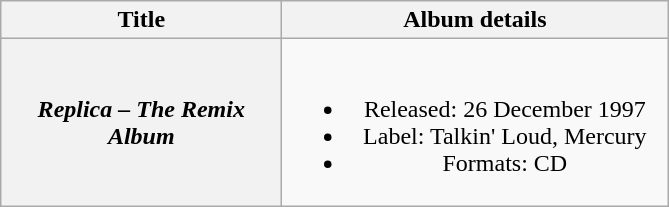<table class="wikitable plainrowheaders" style="text-align:center;">
<tr>
<th scope="col" width="180">Title</th>
<th scope="col" width="250">Album details</th>
</tr>
<tr>
<th scope="row"><em>Replica – The Remix Album</em></th>
<td><br><ul><li>Released: 26 December 1997</li><li>Label: Talkin' Loud, Mercury</li><li>Formats: CD</li></ul></td>
</tr>
</table>
